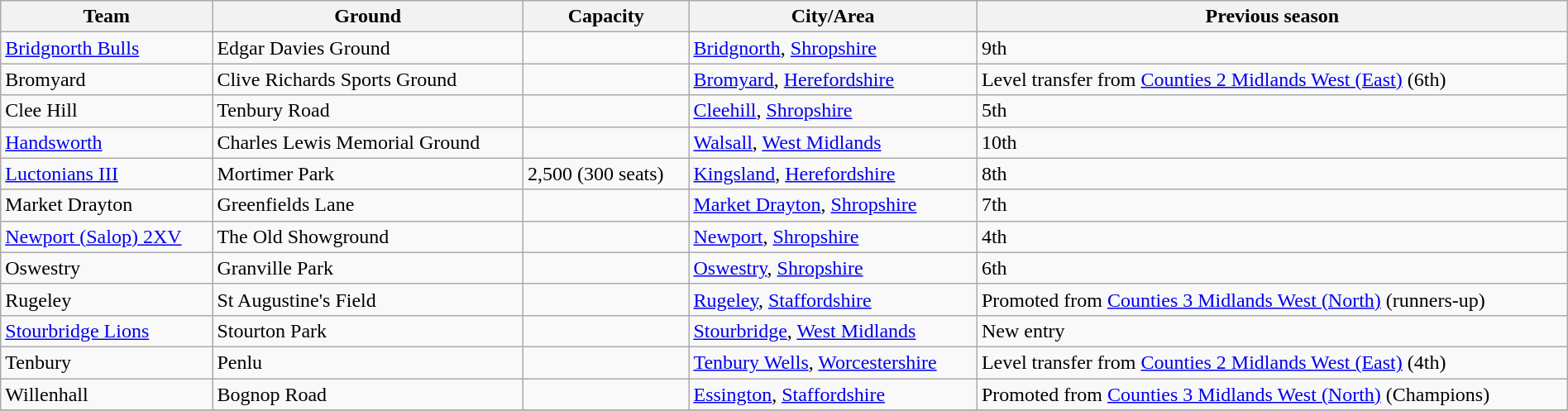<table class="wikitable sortable" width=100%>
<tr>
<th>Team</th>
<th>Ground</th>
<th>Capacity</th>
<th>City/Area</th>
<th>Previous season</th>
</tr>
<tr>
<td><a href='#'>Bridgnorth Bulls</a></td>
<td>Edgar Davies Ground</td>
<td></td>
<td><a href='#'>Bridgnorth</a>, <a href='#'>Shropshire</a></td>
<td>9th</td>
</tr>
<tr>
<td>Bromyard</td>
<td>Clive Richards Sports Ground</td>
<td></td>
<td><a href='#'>Bromyard</a>, <a href='#'>Herefordshire</a></td>
<td>Level transfer from <a href='#'>Counties 2 Midlands West (East)</a> (6th)</td>
</tr>
<tr>
<td>Clee Hill</td>
<td>Tenbury Road</td>
<td></td>
<td><a href='#'>Cleehill</a>, <a href='#'>Shropshire</a></td>
<td>5th</td>
</tr>
<tr>
<td><a href='#'>Handsworth</a></td>
<td>Charles Lewis Memorial Ground</td>
<td></td>
<td><a href='#'>Walsall</a>, <a href='#'>West Midlands</a></td>
<td>10th</td>
</tr>
<tr>
<td><a href='#'>Luctonians III</a></td>
<td>Mortimer Park</td>
<td>2,500 (300 seats)</td>
<td><a href='#'>Kingsland</a>, <a href='#'>Herefordshire</a></td>
<td>8th</td>
</tr>
<tr>
<td>Market Drayton</td>
<td>Greenfields Lane</td>
<td></td>
<td><a href='#'>Market Drayton</a>, <a href='#'>Shropshire</a></td>
<td>7th</td>
</tr>
<tr>
<td><a href='#'>Newport (Salop) 2XV</a></td>
<td>The Old Showground</td>
<td></td>
<td><a href='#'>Newport</a>, <a href='#'>Shropshire</a></td>
<td>4th</td>
</tr>
<tr>
<td>Oswestry</td>
<td>Granville Park</td>
<td></td>
<td><a href='#'>Oswestry</a>, <a href='#'>Shropshire</a></td>
<td>6th</td>
</tr>
<tr>
<td>Rugeley</td>
<td>St Augustine's Field</td>
<td></td>
<td><a href='#'>Rugeley</a>, <a href='#'>Staffordshire</a></td>
<td>Promoted from <a href='#'>Counties 3 Midlands West (North)</a> (runners-up)</td>
</tr>
<tr>
<td><a href='#'>Stourbridge Lions</a></td>
<td>Stourton Park</td>
<td></td>
<td><a href='#'>Stourbridge</a>, <a href='#'>West Midlands</a></td>
<td>New entry</td>
</tr>
<tr>
<td>Tenbury</td>
<td>Penlu</td>
<td></td>
<td><a href='#'>Tenbury Wells</a>, <a href='#'>Worcestershire</a></td>
<td>Level transfer from <a href='#'>Counties 2 Midlands West (East)</a> (4th)</td>
</tr>
<tr>
<td>Willenhall</td>
<td>Bognop Road</td>
<td></td>
<td><a href='#'>Essington</a>, <a href='#'>Staffordshire</a></td>
<td>Promoted from <a href='#'>Counties 3 Midlands West (North)</a> (Champions)</td>
</tr>
<tr>
</tr>
</table>
